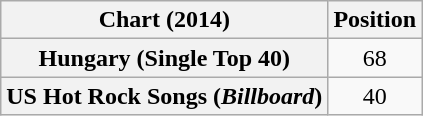<table class="wikitable plainrowheaders sortable">
<tr>
<th>Chart (2014)</th>
<th>Position</th>
</tr>
<tr>
<th scope="row">Hungary (Single Top 40)</th>
<td style="text-align:center;">68</td>
</tr>
<tr>
<th scope="row">US Hot Rock Songs (<em>Billboard</em>)</th>
<td style="text-align:center;">40</td>
</tr>
</table>
